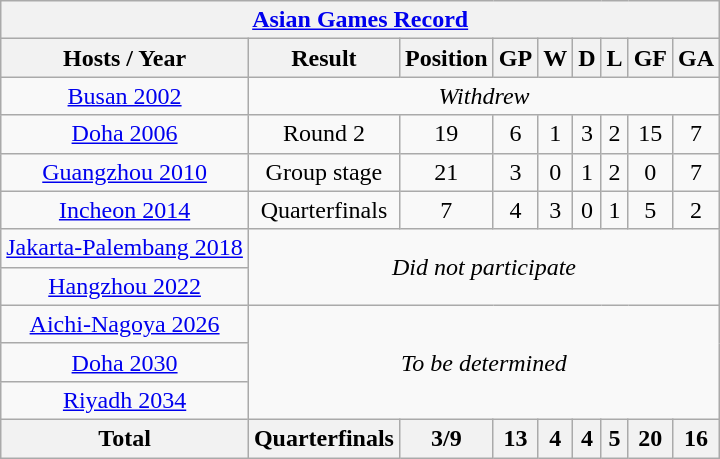<table class="wikitable" style="text-align: center">
<tr>
<th colspan=9><a href='#'>Asian Games Record</a></th>
</tr>
<tr>
<th>Hosts / Year</th>
<th>Result</th>
<th>Position</th>
<th>GP</th>
<th>W</th>
<th>D</th>
<th>L</th>
<th>GF</th>
<th>GA</th>
</tr>
<tr>
<td> <a href='#'>Busan 2002</a></td>
<td colspan=8><em>Withdrew</em></td>
</tr>
<tr>
<td> <a href='#'>Doha 2006</a></td>
<td>Round 2</td>
<td>19</td>
<td>6</td>
<td>1</td>
<td>3</td>
<td>2</td>
<td>15</td>
<td>7</td>
</tr>
<tr>
<td> <a href='#'>Guangzhou 2010</a></td>
<td>Group stage</td>
<td>21</td>
<td>3</td>
<td>0</td>
<td>1</td>
<td>2</td>
<td>0</td>
<td>7</td>
</tr>
<tr>
<td> <a href='#'>Incheon 2014</a></td>
<td>Quarterfinals</td>
<td>7</td>
<td>4</td>
<td>3</td>
<td>0</td>
<td>1</td>
<td>5</td>
<td>2</td>
</tr>
<tr>
<td> <a href='#'>Jakarta-Palembang 2018</a></td>
<td colspan=8 rowspan=2><em>Did not participate</em></td>
</tr>
<tr>
<td> <a href='#'>Hangzhou 2022</a></td>
</tr>
<tr>
<td> <a href='#'>Aichi-Nagoya 2026</a></td>
<td colspan=8 rowspan=3><em>To be determined</em></td>
</tr>
<tr>
<td> <a href='#'>Doha 2030</a></td>
</tr>
<tr>
<td> <a href='#'>Riyadh 2034</a></td>
</tr>
<tr>
<th>Total</th>
<th>Quarterfinals</th>
<th>3/9</th>
<th>13</th>
<th>4</th>
<th>4</th>
<th>5</th>
<th>20</th>
<th>16</th>
</tr>
</table>
